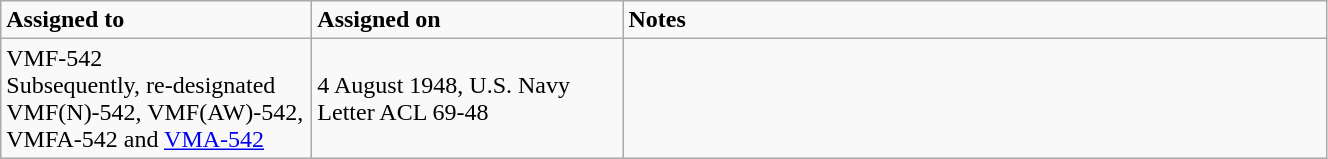<table class="wikitable" style="width: 70%;">
<tr>
<td style="width: 200px;"><strong>Assigned to</strong></td>
<td style="width: 200px;"><strong>Assigned on</strong></td>
<td><strong>Notes</strong></td>
</tr>
<tr>
<td>VMF-542<br>Subsequently, re-designated VMF(N)-542, VMF(AW)-542, VMFA-542 and <a href='#'>VMA-542</a></td>
<td>4 August 1948, U.S. Navy Letter ACL 69-48</td>
<td></td>
</tr>
</table>
